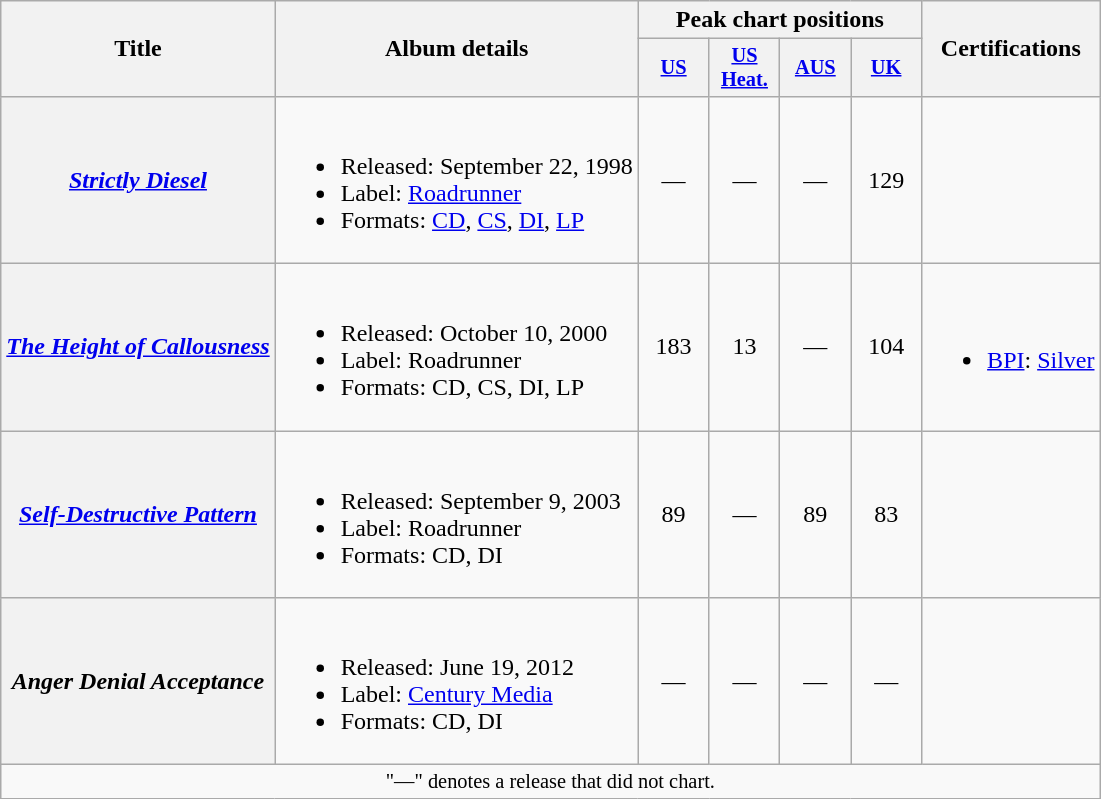<table class="wikitable plainrowheaders">
<tr>
<th rowspan="2">Title</th>
<th rowspan="2">Album details</th>
<th colspan="4">Peak chart positions</th>
<th rowspan="2">Certifications</th>
</tr>
<tr>
<th style="width:3em;font-size:85%"><a href='#'>US</a><br></th>
<th style="width:3em;font-size:85%"><a href='#'>US<br>Heat.</a><br></th>
<th style="width:3em;font-size:85%"><a href='#'>AUS</a><br></th>
<th style="width:3em;font-size:85%"><a href='#'>UK</a><br></th>
</tr>
<tr>
<th scope="row"><em><a href='#'>Strictly Diesel</a></em></th>
<td><br><ul><li>Released: September 22, 1998</li><li>Label: <a href='#'>Roadrunner</a></li><li>Formats: <a href='#'>CD</a>, <a href='#'>CS</a>, <a href='#'>DI</a>, <a href='#'>LP</a></li></ul></td>
<td style="text-align:center;">—</td>
<td style="text-align:center;">—</td>
<td style="text-align:center;">—</td>
<td style="text-align:center;">129</td>
<td></td>
</tr>
<tr>
<th scope="row"><em><a href='#'>The Height of Callousness</a></em></th>
<td><br><ul><li>Released: October 10, 2000</li><li>Label: Roadrunner</li><li>Formats: CD, CS, DI, LP</li></ul></td>
<td style="text-align:center;">183</td>
<td style="text-align:center;">13</td>
<td style="text-align:center;">—</td>
<td style="text-align:center;">104</td>
<td><br><ul><li><a href='#'>BPI</a>: <a href='#'>Silver</a></li></ul></td>
</tr>
<tr>
<th scope="row"><em><a href='#'>Self-Destructive Pattern</a></em></th>
<td><br><ul><li>Released: September 9, 2003</li><li>Label: Roadrunner</li><li>Formats: CD, DI</li></ul></td>
<td style="text-align:center;">89</td>
<td style="text-align:center;">—</td>
<td style="text-align:center;">89</td>
<td style="text-align:center;">83</td>
<td></td>
</tr>
<tr>
<th scope="row"><em>Anger Denial Acceptance</em></th>
<td><br><ul><li>Released: June 19, 2012</li><li>Label: <a href='#'>Century Media</a></li><li>Formats: CD, DI</li></ul></td>
<td style="text-align:center;">—</td>
<td style="text-align:center;">—</td>
<td style="text-align:center;">—</td>
<td style="text-align:center;">—</td>
<td></td>
</tr>
<tr>
<td colspan="7" style="text-align:center; font-size:85%">"—" denotes a release that did not chart.</td>
</tr>
</table>
